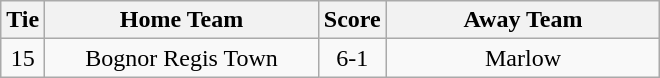<table class="wikitable" style="text-align:center;">
<tr>
<th width=20>Tie</th>
<th width=175>Home Team</th>
<th width=20>Score</th>
<th width=175>Away Team</th>
</tr>
<tr>
<td>15</td>
<td>Bognor Regis Town</td>
<td>6-1</td>
<td>Marlow</td>
</tr>
</table>
